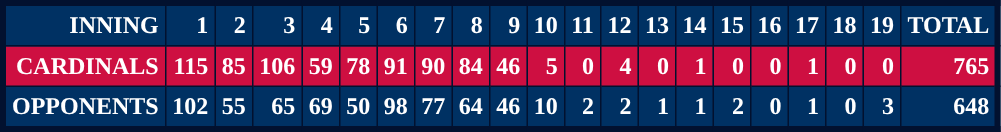<table cellpadding="4" cellspacing="2" border="1" style="background:#003163; color:white; border:4px #02112f solid; border-collapse:collapse; text-align:right;">
<tr style="background:#lightblue;">
<th>INNING</th>
<th>1</th>
<th>2</th>
<th>3</th>
<th>4</th>
<th>5</th>
<th>6</th>
<th>7</th>
<th>8</th>
<th>9</th>
<th>10</th>
<th>11</th>
<th>12</th>
<th>13</th>
<th>14</th>
<th>15</th>
<th>16</th>
<th>17</th>
<th>18</th>
<th>19</th>
<th>TOTAL</th>
</tr>
<tr style="font-weight:bold; background:#ce0f41; text-align:right;">
<th>CARDINALS</th>
<th>115</th>
<th>85</th>
<th>106</th>
<th>59</th>
<th>78</th>
<th>91</th>
<th>90</th>
<th>84</th>
<th>46</th>
<th>5</th>
<th>0</th>
<th>4</th>
<th>0</th>
<th>1</th>
<th>0</th>
<th>0</th>
<th>1</th>
<th>0</th>
<th>0</th>
<th>765</th>
</tr>
<tr style="background:#lightblue; text-align:right;">
<th>OPPONENTS</th>
<th>102</th>
<th>55</th>
<th>65</th>
<th>69</th>
<th>50</th>
<th>98</th>
<th>77</th>
<th>64</th>
<th>46</th>
<th>10</th>
<th>2</th>
<th>2</th>
<th>1</th>
<th>1</th>
<th>2</th>
<th>0</th>
<th>1</th>
<th>0</th>
<th>3</th>
<th>648</th>
</tr>
</table>
